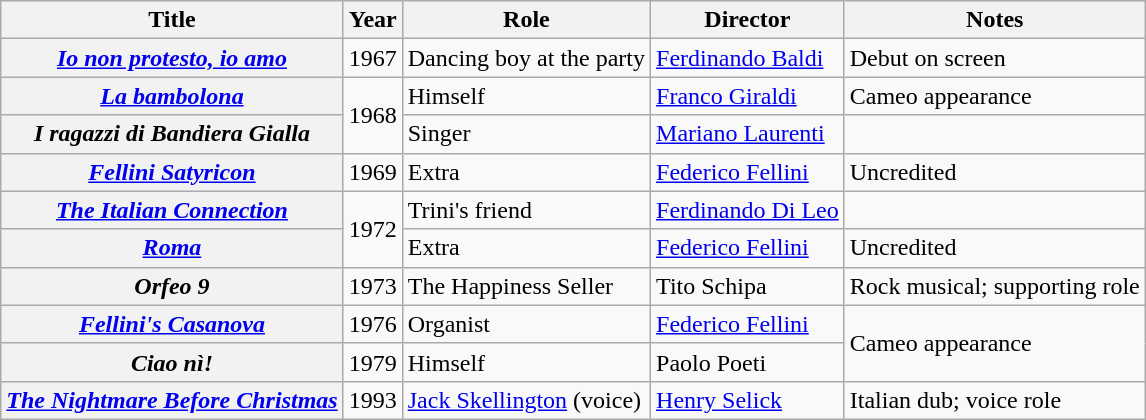<table class="wikitable plainrowheaders" style="text-align:left;">
<tr>
<th>Title</th>
<th>Year</th>
<th>Role</th>
<th>Director</th>
<th>Notes</th>
</tr>
<tr>
<th scope="row"><em><a href='#'>Io non protesto, io amo</a></em></th>
<td>1967</td>
<td>Dancing boy at the party</td>
<td><a href='#'>Ferdinando Baldi</a></td>
<td>Debut on screen</td>
</tr>
<tr>
<th scope="row"><em><a href='#'>La bambolona</a></em></th>
<td rowspan="2">1968</td>
<td>Himself</td>
<td><a href='#'>Franco Giraldi</a></td>
<td>Cameo appearance</td>
</tr>
<tr>
<th scope="row"><em>I ragazzi di Bandiera Gialla</em></th>
<td>Singer</td>
<td><a href='#'>Mariano Laurenti</a></td>
<td></td>
</tr>
<tr>
<th scope="row"><em><a href='#'>Fellini Satyricon</a></em></th>
<td>1969</td>
<td>Extra</td>
<td><a href='#'>Federico Fellini</a></td>
<td>Uncredited</td>
</tr>
<tr>
<th scope="row"><em><a href='#'>The Italian Connection</a></em></th>
<td rowspan="2">1972</td>
<td>Trini's friend</td>
<td><a href='#'>Ferdinando Di Leo</a></td>
<td></td>
</tr>
<tr>
<th scope="row"><em><a href='#'>Roma</a></em></th>
<td>Extra</td>
<td><a href='#'>Federico Fellini</a></td>
<td>Uncredited</td>
</tr>
<tr>
<th scope="row"><em>Orfeo 9</em></th>
<td>1973</td>
<td>The Happiness Seller</td>
<td>Tito Schipa</td>
<td>Rock musical; supporting role</td>
</tr>
<tr>
<th scope="row"><em><a href='#'>Fellini's Casanova</a></em></th>
<td>1976</td>
<td>Organist</td>
<td><a href='#'>Federico Fellini</a></td>
<td rowspan="2">Cameo appearance</td>
</tr>
<tr>
<th scope="row"><em>Ciao nì!</em></th>
<td>1979</td>
<td>Himself</td>
<td>Paolo Poeti</td>
</tr>
<tr>
<th scope="row"><em><a href='#'>The Nightmare Before Christmas</a></em></th>
<td>1993</td>
<td><a href='#'>Jack Skellington</a> (voice)</td>
<td><a href='#'>Henry Selick</a></td>
<td>Italian dub; voice role</td>
</tr>
</table>
